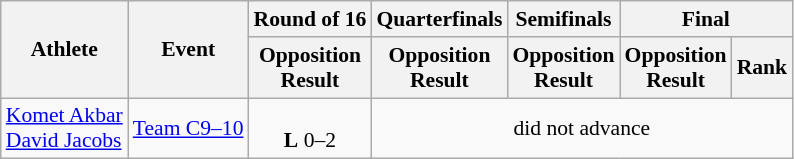<table class=wikitable style="text-align: center; font-size:90%">
<tr>
<th rowspan="2">Athlete</th>
<th rowspan="2">Event</th>
<th>Round of 16</th>
<th>Quarterfinals</th>
<th>Semifinals</th>
<th colspan="2">Final</th>
</tr>
<tr>
<th>Opposition<br>Result</th>
<th>Opposition<br>Result</th>
<th>Opposition<br>Result</th>
<th>Opposition<br>Result</th>
<th>Rank</th>
</tr>
<tr>
<td align=left><a href='#'>Komet Akbar</a><br><a href='#'>David Jacobs</a></td>
<td align=left><a href='#'>Team C9–10</a></td>
<td><br><strong>L</strong> 0–2</td>
<td colspan=4>did not advance</td>
</tr>
</table>
